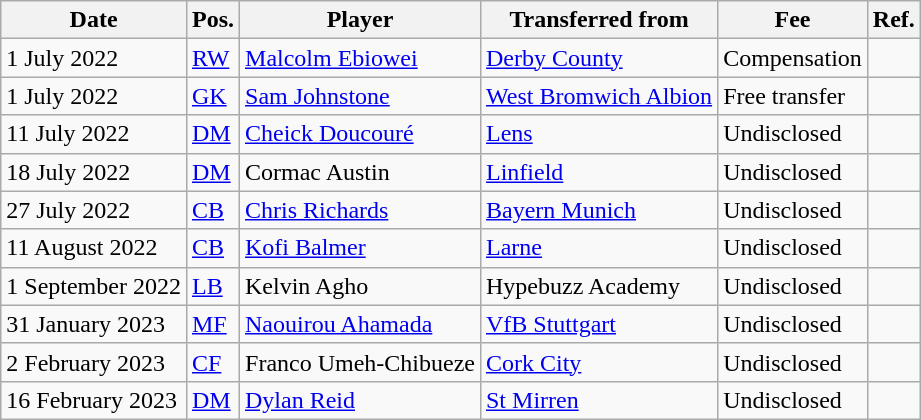<table class="wikitable plainrowheaders sortable">
<tr>
<th>Date</th>
<th>Pos.</th>
<th>Player</th>
<th>Transferred from</th>
<th>Fee</th>
<th>Ref.</th>
</tr>
<tr>
<td>1 July 2022</td>
<td><a href='#'>RW</a></td>
<td> <a href='#'>Malcolm Ebiowei</a></td>
<td><a href='#'>Derby County</a></td>
<td>Compensation</td>
<td></td>
</tr>
<tr>
<td>1 July 2022</td>
<td><a href='#'>GK</a></td>
<td> <a href='#'>Sam Johnstone</a></td>
<td><a href='#'>West Bromwich Albion</a></td>
<td>Free transfer</td>
<td></td>
</tr>
<tr>
<td>11 July 2022</td>
<td><a href='#'>DM</a></td>
<td> <a href='#'>Cheick Doucouré</a></td>
<td> <a href='#'>Lens</a></td>
<td>Undisclosed</td>
<td></td>
</tr>
<tr>
<td>18 July 2022</td>
<td><a href='#'>DM</a></td>
<td> Cormac Austin</td>
<td> <a href='#'>Linfield</a></td>
<td>Undisclosed</td>
<td></td>
</tr>
<tr>
<td>27 July 2022</td>
<td><a href='#'>CB</a></td>
<td> <a href='#'>Chris Richards</a></td>
<td>  <a href='#'>Bayern Munich</a></td>
<td>Undisclosed</td>
<td></td>
</tr>
<tr>
<td>11 August 2022</td>
<td><a href='#'>CB</a></td>
<td> <a href='#'>Kofi Balmer</a></td>
<td> <a href='#'>Larne</a></td>
<td>Undisclosed</td>
<td></td>
</tr>
<tr>
<td>1 September 2022</td>
<td><a href='#'>LB</a></td>
<td> Kelvin Agho</td>
<td> Hypebuzz Academy</td>
<td>Undisclosed</td>
<td></td>
</tr>
<tr>
<td>31 January 2023</td>
<td><a href='#'>MF</a></td>
<td> <a href='#'>Naouirou Ahamada</a></td>
<td> <a href='#'>VfB Stuttgart</a></td>
<td>Undisclosed</td>
<td></td>
</tr>
<tr>
<td>2 February 2023</td>
<td><a href='#'>CF</a></td>
<td> Franco Umeh-Chibueze</td>
<td> <a href='#'>Cork City</a></td>
<td>Undisclosed</td>
<td></td>
</tr>
<tr>
<td>16 February 2023</td>
<td><a href='#'>DM</a></td>
<td> <a href='#'>Dylan Reid</a></td>
<td> <a href='#'>St Mirren</a></td>
<td>Undisclosed</td>
<td></td>
</tr>
</table>
